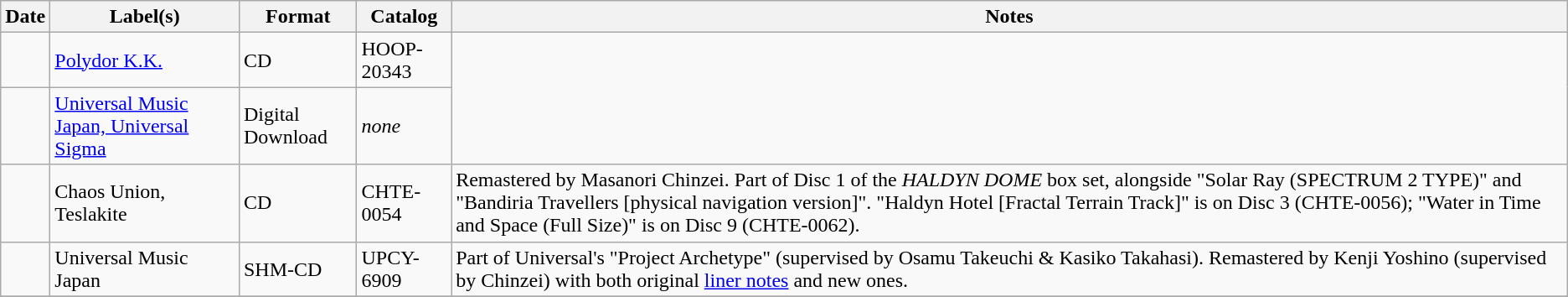<table class="wikitable">
<tr>
<th>Date</th>
<th>Label(s)</th>
<th>Format</th>
<th>Catalog</th>
<th>Notes</th>
</tr>
<tr>
<td></td>
<td><a href='#'>Polydor K.K.</a></td>
<td>CD</td>
<td>HOOP-20343</td>
<td rowspan=2></td>
</tr>
<tr>
<td></td>
<td><a href='#'>Universal Music Japan, Universal Sigma</a></td>
<td>Digital Download</td>
<td><em>none</em></td>
</tr>
<tr>
<td></td>
<td>Chaos Union, Teslakite</td>
<td>CD</td>
<td>CHTE-0054</td>
<td>Remastered by Masanori Chinzei. Part of Disc 1 of the <em>HALDYN DOME</em> box set, alongside "Solar Ray (SPECTRUM 2 TYPE)" and "Bandiria Travellers [physical navigation version]". "Haldyn Hotel [Fractal Terrain Track]" is on Disc 3 (CHTE-0056); "Water in Time and Space (Full Size)" is on Disc 9 (CHTE-0062).</td>
</tr>
<tr>
<td></td>
<td>Universal Music Japan</td>
<td>SHM-CD</td>
<td>UPCY-6909</td>
<td>Part of Universal's "Project Archetype" (supervised by Osamu Takeuchi & Kasiko Takahasi). Remastered by Kenji Yoshino (supervised by Chinzei) with both original <a href='#'>liner notes</a> and new ones.</td>
</tr>
<tr>
</tr>
</table>
